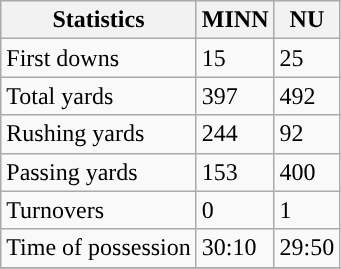<table class="wikitable">
<tr>
<th>Statistics</th>
<th>MINN</th>
<th>NU</th>
</tr>
<tr>
<td>First downs</td>
<td>15</td>
<td>25</td>
</tr>
<tr>
<td>Total yards</td>
<td>397</td>
<td>492</td>
</tr>
<tr>
<td>Rushing yards</td>
<td>244</td>
<td>92</td>
</tr>
<tr>
<td>Passing yards</td>
<td>153</td>
<td>400</td>
</tr>
<tr>
<td>Turnovers</td>
<td>0</td>
<td>1</td>
</tr>
<tr>
<td>Time of possession</td>
<td>30:10</td>
<td>29:50</td>
</tr>
<tr>
</tr>
</table>
